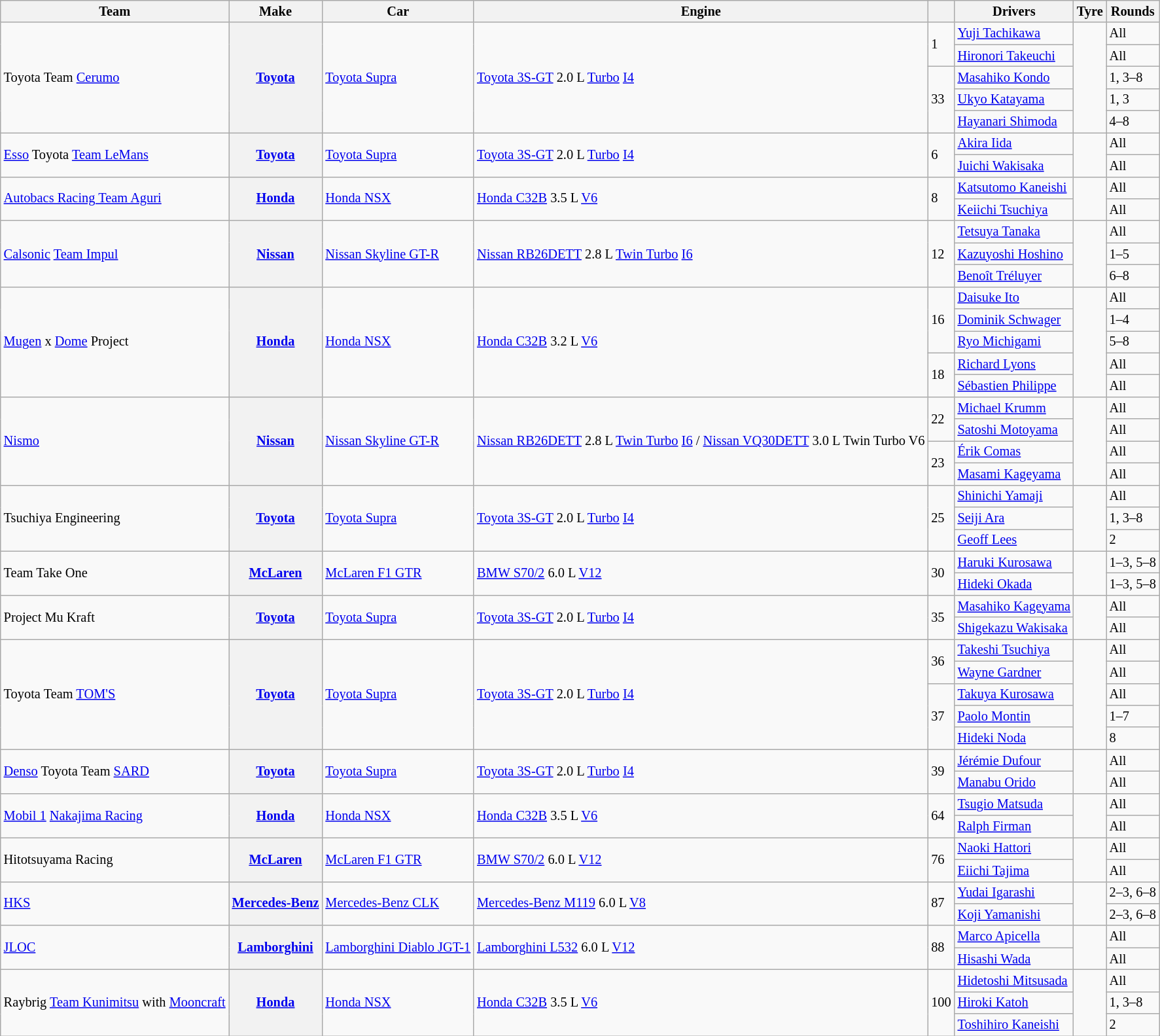<table class="wikitable" style="font-size: 85%;">
<tr>
<th>Team</th>
<th>Make</th>
<th>Car</th>
<th>Engine</th>
<th></th>
<th>Drivers</th>
<th>Tyre</th>
<th>Rounds</th>
</tr>
<tr>
<td rowspan=5>Toyota Team <a href='#'>Cerumo</a></td>
<th rowspan=5><a href='#'>Toyota</a></th>
<td rowspan=5><a href='#'>Toyota Supra</a></td>
<td rowspan=5><a href='#'>Toyota 3S-GT</a> 2.0 L <a href='#'>Turbo</a> <a href='#'>I4</a></td>
<td rowspan=2>1</td>
<td> <a href='#'>Yuji Tachikawa</a></td>
<td rowspan=5 align="center"></td>
<td>All</td>
</tr>
<tr>
<td> <a href='#'>Hironori Takeuchi</a></td>
<td>All</td>
</tr>
<tr>
<td rowspan=3>33</td>
<td> <a href='#'>Masahiko Kondo</a></td>
<td>1, 3–8</td>
</tr>
<tr>
<td> <a href='#'>Ukyo Katayama</a></td>
<td>1, 3</td>
</tr>
<tr>
<td> <a href='#'>Hayanari Shimoda</a></td>
<td>4–8</td>
</tr>
<tr>
<td rowspan=2><a href='#'>Esso</a> Toyota <a href='#'>Team LeMans</a></td>
<th rowspan=2><a href='#'>Toyota</a></th>
<td rowspan=2><a href='#'>Toyota Supra</a></td>
<td rowspan=2><a href='#'>Toyota 3S-GT</a> 2.0 L <a href='#'>Turbo</a> <a href='#'>I4</a></td>
<td rowspan=2>6</td>
<td> <a href='#'>Akira Iida</a></td>
<td rowspan=2 align="center"></td>
<td>All</td>
</tr>
<tr>
<td> <a href='#'>Juichi Wakisaka</a></td>
<td>All</td>
</tr>
<tr>
<td rowspan=2><a href='#'>Autobacs Racing Team Aguri</a></td>
<th rowspan=2><a href='#'>Honda</a></th>
<td rowspan=2><a href='#'>Honda NSX</a></td>
<td rowspan=2><a href='#'>Honda C32B</a> 3.5 L <a href='#'>V6</a></td>
<td rowspan=2>8</td>
<td> <a href='#'>Katsutomo Kaneishi</a></td>
<td rowspan=2 align="center"></td>
<td>All</td>
</tr>
<tr>
<td> <a href='#'>Keiichi Tsuchiya</a></td>
<td>All</td>
</tr>
<tr>
<td rowspan=3><a href='#'>Calsonic</a> <a href='#'>Team Impul</a></td>
<th rowspan=3><a href='#'>Nissan</a></th>
<td rowspan=3><a href='#'>Nissan Skyline GT-R</a></td>
<td rowspan=3><a href='#'>Nissan RB26DETT</a> 2.8 L <a href='#'>Twin Turbo</a> <a href='#'>I6</a></td>
<td rowspan=3>12</td>
<td> <a href='#'>Tetsuya Tanaka</a></td>
<td rowspan=3 align="center"></td>
<td>All</td>
</tr>
<tr>
<td> <a href='#'>Kazuyoshi Hoshino</a></td>
<td>1–5</td>
</tr>
<tr>
<td> <a href='#'>Benoît Tréluyer</a></td>
<td>6–8</td>
</tr>
<tr>
<td rowspan=5><a href='#'>Mugen</a> x <a href='#'>Dome</a> Project</td>
<th rowspan=5><a href='#'>Honda</a></th>
<td rowspan=5><a href='#'>Honda NSX</a></td>
<td rowspan=5><a href='#'>Honda C32B</a> 3.2 L <a href='#'>V6</a></td>
<td rowspan=3>16</td>
<td> <a href='#'>Daisuke Ito</a></td>
<td rowspan=5 align="center"></td>
<td>All</td>
</tr>
<tr>
<td> <a href='#'>Dominik Schwager</a></td>
<td>1–4</td>
</tr>
<tr>
<td> <a href='#'>Ryo Michigami</a></td>
<td>5–8</td>
</tr>
<tr>
<td rowspan=2>18</td>
<td> <a href='#'>Richard Lyons</a></td>
<td>All</td>
</tr>
<tr>
<td> <a href='#'>Sébastien Philippe</a></td>
<td>All</td>
</tr>
<tr>
<td rowspan=4><a href='#'>Nismo</a></td>
<th rowspan=4><a href='#'>Nissan</a></th>
<td rowspan=4><a href='#'>Nissan Skyline GT-R</a></td>
<td rowspan=4><a href='#'>Nissan RB26DETT</a> 2.8 L <a href='#'>Twin Turbo</a> <a href='#'>I6</a> / <a href='#'>Nissan VQ30DETT</a> 3.0 L Twin Turbo V6</td>
<td rowspan=2>22</td>
<td> <a href='#'>Michael Krumm</a></td>
<td rowspan=4 align="center"></td>
<td>All</td>
</tr>
<tr>
<td> <a href='#'>Satoshi Motoyama</a></td>
<td>All</td>
</tr>
<tr>
<td rowspan=2>23</td>
<td> <a href='#'>Érik Comas</a></td>
<td>All</td>
</tr>
<tr>
<td> <a href='#'>Masami Kageyama</a></td>
<td>All</td>
</tr>
<tr>
<td rowspan=3>Tsuchiya Engineering</td>
<th rowspan=3><a href='#'>Toyota</a></th>
<td rowspan=3><a href='#'>Toyota Supra</a></td>
<td rowspan=3><a href='#'>Toyota 3S-GT</a> 2.0 L <a href='#'>Turbo</a> <a href='#'>I4</a></td>
<td rowspan=3>25</td>
<td> <a href='#'>Shinichi Yamaji</a></td>
<td rowspan=3 align="center"></td>
<td>All</td>
</tr>
<tr>
<td> <a href='#'>Seiji Ara</a></td>
<td>1, 3–8</td>
</tr>
<tr>
<td> <a href='#'>Geoff Lees</a></td>
<td>2</td>
</tr>
<tr>
<td rowspan=2>Team Take One</td>
<th rowspan=2><a href='#'>McLaren</a></th>
<td rowspan=2><a href='#'>McLaren F1 GTR</a></td>
<td rowspan=2><a href='#'>BMW S70/2</a> 6.0 L <a href='#'>V12</a></td>
<td rowspan=2>30</td>
<td> <a href='#'>Haruki Kurosawa</a></td>
<td rowspan=2 align="center"></td>
<td>1–3, 5–8</td>
</tr>
<tr>
<td> <a href='#'>Hideki Okada</a></td>
<td>1–3, 5–8</td>
</tr>
<tr>
<td rowspan=2>Project Mu Kraft</td>
<th rowspan=2><a href='#'>Toyota</a></th>
<td rowspan=2><a href='#'>Toyota Supra</a></td>
<td rowspan=2><a href='#'>Toyota 3S-GT</a> 2.0 L <a href='#'>Turbo</a> <a href='#'>I4</a></td>
<td rowspan=2>35</td>
<td> <a href='#'>Masahiko Kageyama</a></td>
<td rowspan=2 align="center"></td>
<td>All</td>
</tr>
<tr>
<td> <a href='#'>Shigekazu Wakisaka</a></td>
<td>All</td>
</tr>
<tr>
<td rowspan=5>Toyota Team <a href='#'>TOM'S</a></td>
<th rowspan=5><a href='#'>Toyota</a></th>
<td rowspan=5><a href='#'>Toyota Supra</a></td>
<td rowspan=5><a href='#'>Toyota 3S-GT</a> 2.0 L <a href='#'>Turbo</a> <a href='#'>I4</a></td>
<td rowspan=2>36</td>
<td> <a href='#'>Takeshi Tsuchiya</a></td>
<td rowspan=5 align="center"></td>
<td>All</td>
</tr>
<tr>
<td> <a href='#'>Wayne Gardner</a></td>
<td>All</td>
</tr>
<tr>
<td rowspan=3>37</td>
<td> <a href='#'>Takuya Kurosawa</a></td>
<td>All</td>
</tr>
<tr>
<td> <a href='#'>Paolo Montin</a></td>
<td>1–7</td>
</tr>
<tr>
<td> <a href='#'>Hideki Noda</a></td>
<td>8</td>
</tr>
<tr>
<td rowspan=2><a href='#'>Denso</a> Toyota Team <a href='#'>SARD</a></td>
<th rowspan=2><a href='#'>Toyota</a></th>
<td rowspan=2><a href='#'>Toyota Supra</a></td>
<td rowspan=2><a href='#'>Toyota 3S-GT</a> 2.0 L <a href='#'>Turbo</a> <a href='#'>I4</a></td>
<td rowspan=2>39</td>
<td> <a href='#'>Jérémie Dufour</a></td>
<td rowspan=2 align="center"></td>
<td>All</td>
</tr>
<tr>
<td> <a href='#'>Manabu Orido</a></td>
<td>All</td>
</tr>
<tr>
<td rowspan=2><a href='#'>Mobil 1</a> <a href='#'>Nakajima Racing</a></td>
<th rowspan=2><a href='#'>Honda</a></th>
<td rowspan=2><a href='#'>Honda NSX</a></td>
<td rowspan=2><a href='#'>Honda C32B</a> 3.5 L <a href='#'>V6</a></td>
<td rowspan=2>64</td>
<td> <a href='#'>Tsugio Matsuda</a></td>
<td rowspan=2 align="center"></td>
<td>All</td>
</tr>
<tr>
<td> <a href='#'>Ralph Firman</a></td>
<td>All</td>
</tr>
<tr>
<td rowspan=2>Hitotsuyama Racing</td>
<th rowspan=2><a href='#'>McLaren</a></th>
<td rowspan=2><a href='#'>McLaren F1 GTR</a></td>
<td rowspan=2><a href='#'>BMW S70/2</a> 6.0 L <a href='#'>V12</a></td>
<td rowspan=2>76</td>
<td> <a href='#'>Naoki Hattori</a></td>
<td rowspan=2 align="center"></td>
<td>All</td>
</tr>
<tr>
<td> <a href='#'>Eiichi Tajima</a></td>
<td>All</td>
</tr>
<tr>
<td rowspan=2><a href='#'>HKS</a></td>
<th rowspan=2><a href='#'>Mercedes-Benz</a></th>
<td rowspan=2><a href='#'>Mercedes-Benz CLK</a></td>
<td rowspan=2><a href='#'>Mercedes-Benz M119</a> 6.0 L <a href='#'>V8</a></td>
<td rowspan=2>87</td>
<td> <a href='#'>Yudai Igarashi</a></td>
<td rowspan=2 align="center"></td>
<td>2–3, 6–8</td>
</tr>
<tr>
<td> <a href='#'>Koji Yamanishi</a></td>
<td>2–3, 6–8</td>
</tr>
<tr>
<td rowspan=2><a href='#'>JLOC</a></td>
<th rowspan=2><a href='#'>Lamborghini</a></th>
<td rowspan=2><a href='#'>Lamborghini Diablo JGT-1</a></td>
<td rowspan=2><a href='#'>Lamborghini L532</a> 6.0 L <a href='#'>V12</a></td>
<td rowspan=2>88</td>
<td> <a href='#'>Marco Apicella</a></td>
<td rowspan=2 align="center"></td>
<td>All</td>
</tr>
<tr>
<td> <a href='#'>Hisashi Wada</a></td>
<td>All</td>
</tr>
<tr>
<td rowspan=3>Raybrig <a href='#'>Team Kunimitsu</a> with <a href='#'>Mooncraft</a></td>
<th rowspan=3><a href='#'>Honda</a></th>
<td rowspan=3><a href='#'>Honda NSX</a></td>
<td rowspan=3><a href='#'>Honda C32B</a> 3.5 L <a href='#'>V6</a></td>
<td rowspan=3>100</td>
<td> <a href='#'>Hidetoshi Mitsusada</a></td>
<td rowspan=3 align="center"></td>
<td>All</td>
</tr>
<tr>
<td> <a href='#'>Hiroki Katoh</a></td>
<td>1, 3–8</td>
</tr>
<tr>
<td> <a href='#'>Toshihiro Kaneishi</a></td>
<td>2</td>
</tr>
</table>
